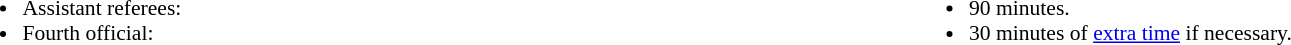<table style="width:100%; font-size:90%">
<tr>
<td style="width:50%; vertical-align:top"><br><ul><li>Assistant referees:</li><li>Fourth official:</li></ul></td>
<td style="width:50%; vertical-align:top"><br><ul><li>90 minutes.</li><li>30 minutes of <a href='#'>extra time</a> if necessary.</li></ul></td>
</tr>
</table>
